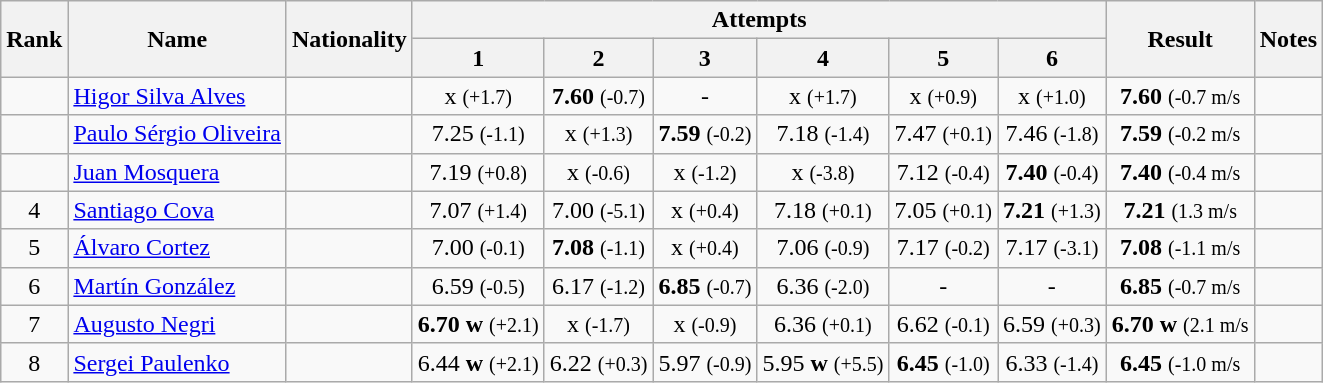<table class="wikitable sortable" style="text-align:center">
<tr>
<th rowspan=2>Rank</th>
<th rowspan=2>Name</th>
<th rowspan=2>Nationality</th>
<th colspan=6>Attempts</th>
<th rowspan=2>Result</th>
<th rowspan=2>Notes</th>
</tr>
<tr>
<th>1</th>
<th>2</th>
<th>3</th>
<th>4</th>
<th>5</th>
<th>6</th>
</tr>
<tr>
<td align=center></td>
<td align=left><a href='#'>Higor Silva Alves</a></td>
<td align=left></td>
<td>x <small>(+1.7)</small></td>
<td><strong>7.60</strong> <small>(-0.7)</small></td>
<td>-</td>
<td>x <small>(+1.7)</small></td>
<td>x <small>(+0.9)</small></td>
<td>x <small>(+1.0)</small></td>
<td><strong>7.60</strong> <small>(-0.7 m/s</small></td>
<td></td>
</tr>
<tr>
<td align=center></td>
<td align=left><a href='#'>Paulo Sérgio Oliveira</a></td>
<td align=left></td>
<td>7.25 <small>(-1.1)</small></td>
<td>x <small>(+1.3)</small></td>
<td><strong>7.59</strong> <small>(-0.2)</small></td>
<td>7.18 <small>(-1.4)</small></td>
<td>7.47 <small>(+0.1)</small></td>
<td>7.46 <small>(-1.8)</small></td>
<td><strong>7.59</strong> <small>(-0.2 m/s</small></td>
<td></td>
</tr>
<tr>
<td align=center></td>
<td align=left><a href='#'>Juan Mosquera</a></td>
<td align=left></td>
<td>7.19 <small>(+0.8)</small></td>
<td>x <small>(-0.6)</small></td>
<td>x <small>(-1.2)</small></td>
<td>x <small>(-3.8)</small></td>
<td>7.12 <small>(-0.4)</small></td>
<td><strong>7.40</strong> <small>(-0.4)</small></td>
<td><strong>7.40</strong> <small>(-0.4 m/s</small></td>
<td></td>
</tr>
<tr>
<td align=center>4</td>
<td align=left><a href='#'>Santiago Cova</a></td>
<td align=left></td>
<td>7.07 <small>(+1.4)</small></td>
<td>7.00 <small>(-5.1)</small></td>
<td>x <small>(+0.4)</small></td>
<td>7.18 <small>(+0.1)</small></td>
<td>7.05 <small>(+0.1)</small></td>
<td><strong>7.21</strong> <small>(+1.3)</small></td>
<td><strong>7.21</strong> <small>(1.3 m/s</small></td>
<td></td>
</tr>
<tr>
<td align=center>5</td>
<td align=left><a href='#'>Álvaro Cortez</a></td>
<td align=left></td>
<td>7.00 <small>(-0.1)</small></td>
<td><strong>7.08</strong> <small>(-1.1)</small></td>
<td>x <small>(+0.4)</small></td>
<td>7.06 <small>(-0.9)</small></td>
<td>7.17 <small>(-0.2)</small></td>
<td>7.17 <small>(-3.1)</small></td>
<td><strong>7.08</strong> <small>(-1.1 m/s</small></td>
<td></td>
</tr>
<tr>
<td align=center>6</td>
<td align=left><a href='#'>Martín González</a></td>
<td align=left></td>
<td>6.59 <small>(-0.5)</small></td>
<td>6.17 <small>(-1.2)</small></td>
<td><strong>6.85</strong> <small>(-0.7)</small></td>
<td>6.36 <small>(-2.0)</small></td>
<td>-</td>
<td>-</td>
<td><strong>6.85</strong> <small>(-0.7 m/s</small></td>
<td></td>
</tr>
<tr>
<td align=center>7</td>
<td align=left><a href='#'>Augusto Negri</a></td>
<td align=left></td>
<td><strong>6.70</strong> <strong>w</strong> <small>(+2.1)</small></td>
<td>x <small>(-1.7)</small></td>
<td>x <small>(-0.9)</small></td>
<td>6.36 <small>(+0.1)</small></td>
<td>6.62 <small>(-0.1)</small></td>
<td>6.59 <small>(+0.3)</small></td>
<td><strong>6.70</strong> <strong>w</strong> <small>(2.1 m/s</small></td>
<td></td>
</tr>
<tr>
<td align=center>8</td>
<td align=left><a href='#'>Sergei Paulenko</a></td>
<td align=left></td>
<td>6.44 <strong>w</strong> <small>(+2.1)</small></td>
<td>6.22 <small>(+0.3)</small></td>
<td>5.97 <small>(-0.9)</small></td>
<td>5.95 <strong>w</strong> <small>(+5.5)</small></td>
<td><strong>6.45</strong> <small>(-1.0)</small></td>
<td>6.33 <small>(-1.4)</small></td>
<td><strong>6.45</strong> <small>(-1.0 m/s</small></td>
<td></td>
</tr>
</table>
